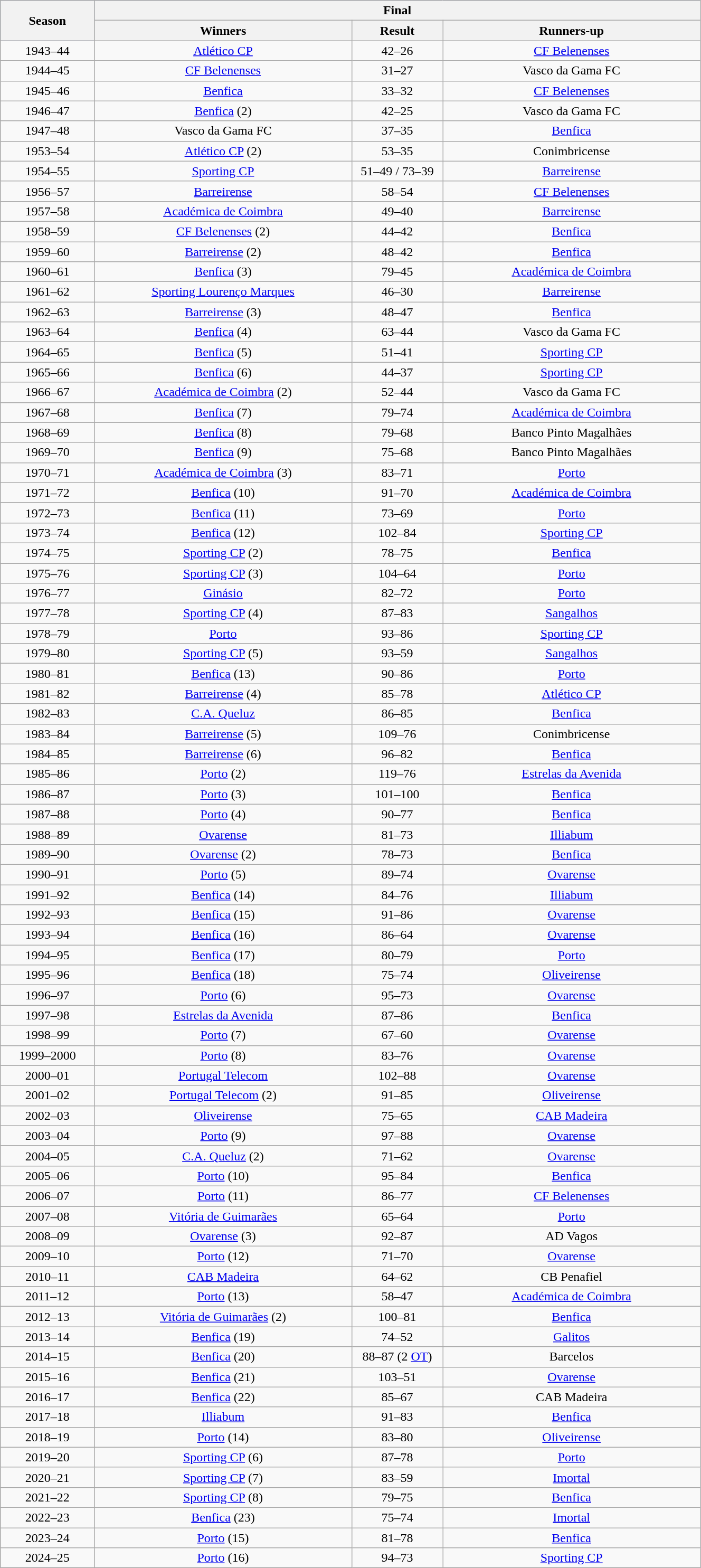<table class=wikitable width=70%>
<tr bgcolor=#C1D8FF>
<th rowspan=2 width=5%>Season</th>
<th colspan=3>Final</th>
</tr>
<tr bgcolor=#EFEFEF>
<th width=15%>Winners</th>
<th width=5%>Result</th>
<th width=15%>Runners-up</th>
</tr>
<tr align=center>
<td>1943–44</td>
<td><a href='#'>Atlético CP</a></td>
<td>42–26</td>
<td><a href='#'>CF Belenenses</a></td>
</tr>
<tr align=center>
<td>1944–45</td>
<td><a href='#'>CF Belenenses</a></td>
<td>31–27</td>
<td>Vasco da Gama FC</td>
</tr>
<tr align=center>
<td>1945–46</td>
<td><a href='#'>Benfica</a></td>
<td>33–32</td>
<td><a href='#'>CF Belenenses</a></td>
</tr>
<tr align=center>
<td>1946–47</td>
<td><a href='#'>Benfica</a> (2)</td>
<td>42–25</td>
<td>Vasco da Gama FC</td>
</tr>
<tr align=center>
<td>1947–48</td>
<td>Vasco da Gama FC</td>
<td>37–35</td>
<td><a href='#'>Benfica</a></td>
</tr>
<tr align=center>
<td>1953–54</td>
<td><a href='#'>Atlético CP</a> (2)</td>
<td>53–35</td>
<td>Conimbricense</td>
</tr>
<tr align=center>
<td>1954–55</td>
<td><a href='#'>Sporting CP</a></td>
<td>51–49 / 73–39</td>
<td><a href='#'>Barreirense</a></td>
</tr>
<tr align=center>
<td>1956–57</td>
<td><a href='#'>Barreirense</a></td>
<td>58–54</td>
<td><a href='#'>CF Belenenses</a></td>
</tr>
<tr align=center>
<td>1957–58</td>
<td><a href='#'>Académica de Coimbra</a></td>
<td>49–40</td>
<td><a href='#'>Barreirense</a></td>
</tr>
<tr align=center>
<td>1958–59</td>
<td><a href='#'>CF Belenenses</a> (2)</td>
<td>44–42</td>
<td><a href='#'>Benfica</a></td>
</tr>
<tr align=center>
<td>1959–60</td>
<td><a href='#'>Barreirense</a> (2)</td>
<td>48–42</td>
<td><a href='#'>Benfica</a></td>
</tr>
<tr align=center>
<td>1960–61</td>
<td><a href='#'>Benfica</a> (3)</td>
<td>79–45</td>
<td><a href='#'>Académica de Coimbra</a></td>
</tr>
<tr align=center>
<td>1961–62</td>
<td><a href='#'>Sporting Lourenço Marques</a></td>
<td>46–30</td>
<td><a href='#'>Barreirense</a></td>
</tr>
<tr align=center>
<td>1962–63</td>
<td><a href='#'>Barreirense</a> (3)</td>
<td>48–47</td>
<td><a href='#'>Benfica</a></td>
</tr>
<tr align=center>
<td>1963–64</td>
<td><a href='#'>Benfica</a> (4)</td>
<td>63–44</td>
<td>Vasco da Gama FC</td>
</tr>
<tr align=center>
<td>1964–65</td>
<td><a href='#'>Benfica</a> (5)</td>
<td>51–41</td>
<td><a href='#'>Sporting CP</a></td>
</tr>
<tr align=center>
<td>1965–66</td>
<td><a href='#'>Benfica</a> (6)</td>
<td>44–37</td>
<td><a href='#'>Sporting CP</a></td>
</tr>
<tr align=center>
<td>1966–67</td>
<td><a href='#'>Académica de Coimbra</a> (2)</td>
<td>52–44</td>
<td>Vasco da Gama FC</td>
</tr>
<tr align=center>
<td>1967–68</td>
<td><a href='#'>Benfica</a> (7)</td>
<td>79–74</td>
<td><a href='#'>Académica de Coimbra</a></td>
</tr>
<tr align=center>
<td>1968–69</td>
<td><a href='#'>Benfica</a> (8)</td>
<td>79–68</td>
<td>Banco Pinto Magalhães</td>
</tr>
<tr align=center>
<td>1969–70</td>
<td><a href='#'>Benfica</a> (9)</td>
<td>75–68</td>
<td>Banco Pinto Magalhães</td>
</tr>
<tr align=center>
<td>1970–71</td>
<td><a href='#'>Académica de Coimbra</a> (3)</td>
<td>83–71</td>
<td><a href='#'>Porto</a></td>
</tr>
<tr align=center>
<td>1971–72</td>
<td><a href='#'>Benfica</a> (10)</td>
<td>91–70</td>
<td><a href='#'>Académica de Coimbra</a></td>
</tr>
<tr align=center>
<td>1972–73</td>
<td><a href='#'>Benfica</a> (11)</td>
<td>73–69</td>
<td><a href='#'>Porto</a></td>
</tr>
<tr align=center>
<td>1973–74</td>
<td><a href='#'>Benfica</a> (12)</td>
<td>102–84</td>
<td><a href='#'>Sporting CP</a></td>
</tr>
<tr align=center>
<td>1974–75</td>
<td><a href='#'>Sporting CP</a> (2)</td>
<td>78–75</td>
<td><a href='#'>Benfica</a></td>
</tr>
<tr align=center>
<td>1975–76</td>
<td><a href='#'>Sporting CP</a> (3)</td>
<td>104–64</td>
<td><a href='#'>Porto</a></td>
</tr>
<tr align=center>
<td>1976–77</td>
<td><a href='#'>Ginásio</a></td>
<td>82–72</td>
<td><a href='#'>Porto</a></td>
</tr>
<tr align=center>
<td>1977–78</td>
<td><a href='#'>Sporting CP</a> (4)</td>
<td>87–83</td>
<td><a href='#'>Sangalhos</a></td>
</tr>
<tr align=center>
<td>1978–79</td>
<td><a href='#'>Porto</a></td>
<td>93–86</td>
<td><a href='#'>Sporting CP</a></td>
</tr>
<tr align=center>
<td>1979–80</td>
<td><a href='#'>Sporting CP</a> (5)</td>
<td>93–59</td>
<td><a href='#'>Sangalhos</a></td>
</tr>
<tr align=center>
<td>1980–81</td>
<td><a href='#'>Benfica</a> (13)</td>
<td>90–86</td>
<td><a href='#'>Porto</a></td>
</tr>
<tr align=center>
<td>1981–82</td>
<td><a href='#'>Barreirense</a> (4)</td>
<td>85–78</td>
<td><a href='#'>Atlético CP</a></td>
</tr>
<tr align=center>
<td>1982–83</td>
<td><a href='#'>C.A. Queluz</a></td>
<td>86–85</td>
<td><a href='#'>Benfica</a></td>
</tr>
<tr align=center>
<td>1983–84</td>
<td><a href='#'>Barreirense</a> (5)</td>
<td>109–76</td>
<td>Conimbricense</td>
</tr>
<tr align=center>
<td>1984–85</td>
<td><a href='#'>Barreirense</a> (6)</td>
<td>96–82</td>
<td><a href='#'>Benfica</a></td>
</tr>
<tr align=center>
<td>1985–86</td>
<td><a href='#'>Porto</a> (2)</td>
<td>119–76</td>
<td><a href='#'>Estrelas da Avenida</a></td>
</tr>
<tr align=center>
<td>1986–87</td>
<td><a href='#'>Porto</a> (3)</td>
<td>101–100</td>
<td><a href='#'>Benfica</a></td>
</tr>
<tr align=center>
<td>1987–88</td>
<td><a href='#'>Porto</a> (4)</td>
<td>90–77</td>
<td><a href='#'>Benfica</a></td>
</tr>
<tr align=center>
<td>1988–89</td>
<td><a href='#'>Ovarense</a></td>
<td>81–73</td>
<td><a href='#'>Illiabum</a></td>
</tr>
<tr align=center>
<td>1989–90</td>
<td><a href='#'>Ovarense</a> (2)</td>
<td>78–73</td>
<td><a href='#'>Benfica</a></td>
</tr>
<tr align=center>
<td>1990–91</td>
<td><a href='#'>Porto</a> (5)</td>
<td>89–74</td>
<td><a href='#'>Ovarense</a></td>
</tr>
<tr align=center>
<td>1991–92</td>
<td><a href='#'>Benfica</a> (14)</td>
<td>84–76</td>
<td><a href='#'>Illiabum</a></td>
</tr>
<tr align=center>
<td>1992–93</td>
<td><a href='#'>Benfica</a> (15)</td>
<td>91–86</td>
<td><a href='#'>Ovarense</a></td>
</tr>
<tr align=center>
<td>1993–94</td>
<td><a href='#'>Benfica</a> (16)</td>
<td>86–64</td>
<td><a href='#'>Ovarense</a></td>
</tr>
<tr align=center>
<td>1994–95</td>
<td><a href='#'>Benfica</a> (17)</td>
<td>80–79</td>
<td><a href='#'>Porto</a></td>
</tr>
<tr align=center>
<td>1995–96</td>
<td><a href='#'>Benfica</a> (18)</td>
<td>75–74</td>
<td><a href='#'>Oliveirense</a></td>
</tr>
<tr align=center>
<td>1996–97</td>
<td><a href='#'>Porto</a> (6)</td>
<td>95–73</td>
<td><a href='#'>Ovarense</a></td>
</tr>
<tr align=center>
<td>1997–98</td>
<td><a href='#'>Estrelas da Avenida</a></td>
<td>87–86</td>
<td><a href='#'>Benfica</a></td>
</tr>
<tr align=center>
<td>1998–99</td>
<td><a href='#'>Porto</a> (7)</td>
<td>67–60</td>
<td><a href='#'>Ovarense</a></td>
</tr>
<tr align=center>
<td>1999–2000</td>
<td><a href='#'>Porto</a> (8)</td>
<td>83–76</td>
<td><a href='#'>Ovarense</a></td>
</tr>
<tr align=center>
<td>2000–01</td>
<td><a href='#'>Portugal Telecom</a></td>
<td>102–88</td>
<td><a href='#'>Ovarense</a></td>
</tr>
<tr align=center>
<td>2001–02</td>
<td><a href='#'>Portugal Telecom</a> (2)</td>
<td>91–85</td>
<td><a href='#'>Oliveirense</a></td>
</tr>
<tr align=center>
<td 2002–2003>2002–03</td>
<td><a href='#'>Oliveirense</a></td>
<td>75–65</td>
<td><a href='#'>CAB Madeira</a></td>
</tr>
<tr align=center>
<td>2003–04</td>
<td><a href='#'>Porto</a> (9)</td>
<td>97–88</td>
<td><a href='#'>Ovarense</a></td>
</tr>
<tr align=center>
<td>2004–05</td>
<td><a href='#'>C.A. Queluz</a> (2)</td>
<td>71–62</td>
<td><a href='#'>Ovarense</a></td>
</tr>
<tr align=center>
<td>2005–06</td>
<td><a href='#'>Porto</a> (10)</td>
<td>95–84</td>
<td><a href='#'>Benfica</a></td>
</tr>
<tr align=center>
<td>2006–07</td>
<td><a href='#'>Porto</a> (11)</td>
<td>86–77</td>
<td><a href='#'>CF Belenenses</a></td>
</tr>
<tr align=center>
<td>2007–08</td>
<td><a href='#'>Vitória de Guimarães</a></td>
<td>65–64</td>
<td><a href='#'>Porto</a></td>
</tr>
<tr align=center>
<td>2008–09</td>
<td><a href='#'>Ovarense</a> (3)</td>
<td>92–87</td>
<td>AD Vagos</td>
</tr>
<tr align=center>
<td>2009–10</td>
<td><a href='#'>Porto</a> (12)</td>
<td>71–70</td>
<td><a href='#'>Ovarense</a></td>
</tr>
<tr align=center>
<td>2010–11</td>
<td><a href='#'>CAB Madeira</a></td>
<td>64–62</td>
<td>CB Penafiel</td>
</tr>
<tr align=center>
<td>2011–12</td>
<td><a href='#'>Porto</a> (13)</td>
<td>58–47</td>
<td><a href='#'>Académica de Coimbra</a></td>
</tr>
<tr align=center>
<td>2012–13</td>
<td><a href='#'>Vitória de Guimarães</a> (2)</td>
<td>100–81</td>
<td><a href='#'>Benfica</a></td>
</tr>
<tr align=center>
<td>2013–14</td>
<td><a href='#'>Benfica</a> (19)</td>
<td>74–52</td>
<td><a href='#'>Galitos</a></td>
</tr>
<tr align=center>
<td>2014–15</td>
<td><a href='#'>Benfica</a> (20)</td>
<td>88–87 (2 <a href='#'>OT</a>)</td>
<td>Barcelos</td>
</tr>
<tr align=center>
<td>2015–16</td>
<td><a href='#'>Benfica</a> (21)</td>
<td>103–51</td>
<td><a href='#'>Ovarense</a></td>
</tr>
<tr align=center>
<td>2016–17</td>
<td><a href='#'>Benfica</a> (22)</td>
<td>85–67</td>
<td>CAB Madeira</td>
</tr>
<tr align=center>
<td>2017–18</td>
<td><a href='#'>Illiabum</a></td>
<td>91–83</td>
<td><a href='#'>Benfica</a></td>
</tr>
<tr align=center>
<td>2018–19</td>
<td><a href='#'>Porto</a> (14)</td>
<td>83–80</td>
<td><a href='#'>Oliveirense</a></td>
</tr>
<tr align=center>
<td>2019–20</td>
<td><a href='#'>Sporting CP</a> (6)</td>
<td>87–78</td>
<td><a href='#'>Porto</a></td>
</tr>
<tr align=center>
<td>2020–21</td>
<td><a href='#'>Sporting CP</a> (7)</td>
<td>83–59</td>
<td><a href='#'>Imortal</a></td>
</tr>
<tr align=center>
<td>2021–22</td>
<td><a href='#'>Sporting CP</a> (8)</td>
<td>79–75</td>
<td><a href='#'>Benfica</a></td>
</tr>
<tr align=center>
<td>2022–23</td>
<td><a href='#'>Benfica</a> (23)</td>
<td>75–74</td>
<td><a href='#'>Imortal</a></td>
</tr>
<tr align=center>
<td>2023–24</td>
<td><a href='#'>Porto</a> (15)</td>
<td>81–78</td>
<td><a href='#'>Benfica</a></td>
</tr>
<tr align=center>
<td>2024–25</td>
<td><a href='#'>Porto</a> (16)</td>
<td>94–73</td>
<td><a href='#'>Sporting CP</a></td>
</tr>
</table>
